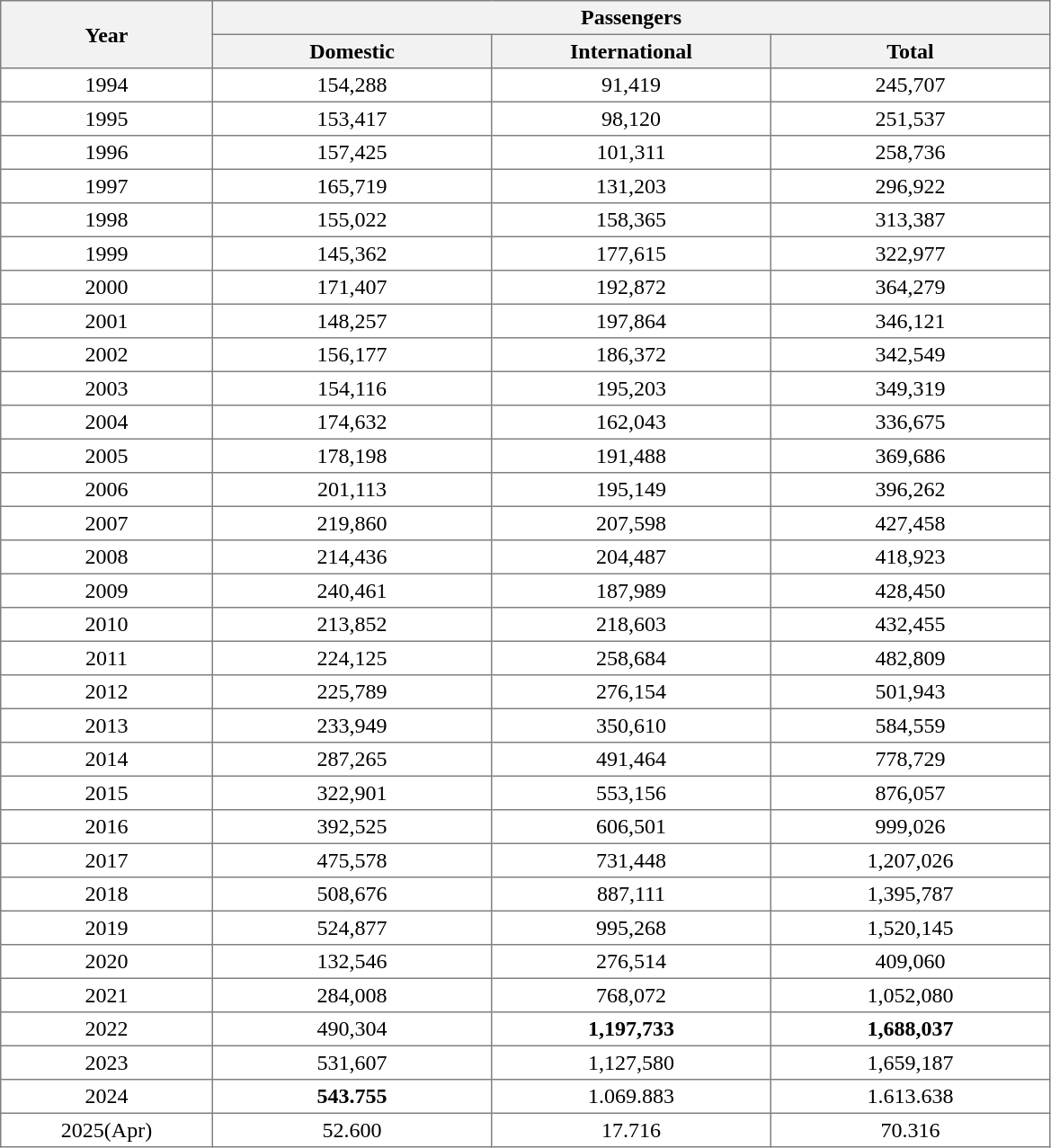<table class="toccolours" border="1" cellpadding="3" style="border-collapse:collapse">
<tr style="background:#f2f2f2;">
<th style="text-align:center; width:150px;" rowspan="2">Year</th>
<th style="text-align:center; width:200px;" colspan="3">Passengers</th>
</tr>
<tr style="background:#f2f2f2;">
<th style="text-align:center; width:200px;">Domestic</th>
<th style="text-align:center; width:200px;">International</th>
<th style="text-align:center; width:200px;">Total</th>
</tr>
<tr style="text-align:center;">
<td style="width:150px;">1994</td>
<td style="width:150px;">154,288</td>
<td style="width:150px;">91,419</td>
<td style="width:150px;">245,707</td>
</tr>
<tr style="text-align:center;">
<td style="width:150px;">1995</td>
<td style="width:150px;">153,417</td>
<td style="width:150px;">98,120</td>
<td style="width:150px;">251,537</td>
</tr>
<tr style="text-align:center;">
<td style="width:150px;">1996</td>
<td style="width:150px;">157,425</td>
<td style="width:150px;">101,311</td>
<td style="width:150px;">258,736</td>
</tr>
<tr style="text-align:center;">
<td style="width:150px;">1997</td>
<td style="width:150px;">165,719</td>
<td style="width:150px;">131,203</td>
<td style="width:150px;">296,922</td>
</tr>
<tr style="text-align:center;">
<td style="width:150px;">1998</td>
<td style="width:150px;">155,022</td>
<td style="width:150px;">158,365</td>
<td style="width:150px;">313,387</td>
</tr>
<tr style="text-align:center;">
<td style="width:150px;">1999</td>
<td style="width:150px;">145,362</td>
<td style="width:150px;">177,615</td>
<td style="width:150px;">322,977</td>
</tr>
<tr style="text-align:center;">
<td style="width:150px;">2000</td>
<td style="width:150px;">171,407</td>
<td style="width:150px;">192,872</td>
<td style="width:150px;">364,279</td>
</tr>
<tr style="text-align:center;">
<td style="width:150px;">2001</td>
<td style="width:150px;">148,257</td>
<td style="width:150px;">197,864</td>
<td style="width:150px;">346,121</td>
</tr>
<tr style="text-align:center;">
<td style="width:150px;">2002</td>
<td style="width:150px;">156,177</td>
<td style="width:150px;">186,372</td>
<td style="width:150px;">342,549</td>
</tr>
<tr style="text-align:center;">
<td style="width:150px;">2003</td>
<td style="width:150px;">154,116</td>
<td style="width:150px;">195,203</td>
<td style="width:150px;">349,319</td>
</tr>
<tr style="text-align:center;">
<td style="width:150px;">2004</td>
<td style="width:150px;">174,632</td>
<td style="width:150px;">162,043</td>
<td style="width:150px;">336,675</td>
</tr>
<tr style="text-align:center;">
<td style="width:150px;">2005</td>
<td style="width:150px;">178,198</td>
<td style="width:150px;">191,488</td>
<td style="width:150px;">369,686</td>
</tr>
<tr style="text-align:center;">
<td style="width:150px;">2006</td>
<td style="width:150px;">201,113</td>
<td style="width:150px;">195,149</td>
<td style="width:150px;">396,262</td>
</tr>
<tr style="text-align:center;">
<td style="width:150px;">2007</td>
<td style="width:150px;">219,860</td>
<td style="width:150px;">207,598</td>
<td style="width:150px;">427,458</td>
</tr>
<tr style="text-align:center;">
<td style="width:150px;">2008</td>
<td style="width:150px;">214,436</td>
<td style="width:150px;">204,487</td>
<td style="width:150px;">418,923</td>
</tr>
<tr style="text-align:center;">
<td style="width:150px;">2009</td>
<td style="width:150px;">240,461</td>
<td style="width:150px;">187,989</td>
<td style="width:150px;">428,450</td>
</tr>
<tr style="text-align:center;">
<td style="width:150px;">2010</td>
<td style="width:150px;">213,852</td>
<td style="width:150px;">218,603</td>
<td style="width:150px;">432,455</td>
</tr>
<tr style="text-align:center;">
<td style="width:150px;">2011</td>
<td style="width:150px;">224,125</td>
<td style="width:150px;">258,684</td>
<td style="width:150px;">482,809</td>
</tr>
<tr style="text-align:center;">
<td style="width:150px;">2012</td>
<td style="width:150px;">225,789</td>
<td style="width:150px;">276,154</td>
<td style="width:150px;">501,943</td>
</tr>
<tr style="text-align:center;">
<td style="width:150px;">2013</td>
<td style="width:150px;">233,949</td>
<td style="width:150px;">350,610</td>
<td style="width:150px;">584,559</td>
</tr>
<tr style="text-align:center;">
<td style="width:150px;">2014</td>
<td style="width:150px;">287,265</td>
<td style="width:150px;">491,464</td>
<td style="width:150px;">778,729</td>
</tr>
<tr style="text-align:center;">
<td style="width:150px;">2015</td>
<td style="width:150px;">322,901</td>
<td style="width:150px;">553,156</td>
<td style="width:150px;">876,057</td>
</tr>
<tr style="text-align:center;">
<td style="width:150px;">2016</td>
<td style="width:150px;">392,525</td>
<td style="width:150px;">606,501</td>
<td style="width:150px;">999,026</td>
</tr>
<tr style="text-align:center;">
<td style="width:150px;">2017</td>
<td style="width:150px;">475,578</td>
<td style="width:150px;">731,448</td>
<td style="width:150px;">1,207,026</td>
</tr>
<tr style="text-align:center;">
<td style="width:150px;">2018</td>
<td style="width:150px;">508,676</td>
<td style="width:150px;">887,111</td>
<td style="width:150px;">1,395,787</td>
</tr>
<tr style="text-align:center;">
<td style="width:150px;">2019</td>
<td style="width:150px;">524,877</td>
<td style="width:150px;">995,268</td>
<td style="width:150px;">1,520,145</td>
</tr>
<tr style="text-align:center;">
<td style="width:150px;">2020</td>
<td style="width:150px;">132,546</td>
<td style="width:150px;">276,514</td>
<td style="width:150px;">409,060</td>
</tr>
<tr style="text-align:center;">
<td style="width:150px;">2021</td>
<td style="width:150px;">284,008</td>
<td style="width:150px;">768,072</td>
<td style="width:150px;">1,052,080</td>
</tr>
<tr style="text-align:center;">
<td style="width:150px;">2022</td>
<td style="width:150px;">490,304</td>
<td style="width:150px;"><strong>1,197,733</strong></td>
<td style="width:150px;"><strong>1,688,037</strong></td>
</tr>
<tr style="text-align:center;">
<td style="width:150px;">2023</td>
<td style="width:150px;">531,607</td>
<td style="width:150px;">1,127,580</td>
<td style="width:150px;">1,659,187</td>
</tr>
<tr style="text-align:center;">
<td style="width:150px;">2024</td>
<td style="width:150px;"><strong>543.755</strong></td>
<td style="width:150px;">1.069.883</td>
<td style="width:150px;">1.613.638</td>
</tr>
<tr style="text-align:center;">
<td style="width:150px;">2025(Apr)</td>
<td style="width:150px;">52.600</td>
<td style="width:150px;">17.716</td>
<td style="width:150px;">70.316</td>
</tr>
</table>
